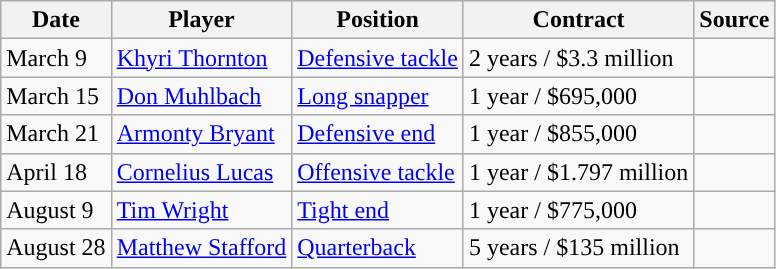<table class="wikitable">
<tr>
<th>Date</th>
<th>Player</th>
<th>Position</th>
<th>Contract</th>
<th>Source</th>
</tr>
<tr>
<td>March 9</td>
<td><a href='#'>Khyri Thornton</a></td>
<td><a href='#'>Defensive tackle</a></td>
<td>2 years / $3.3 million</td>
<td></td>
</tr>
<tr>
<td>March 15</td>
<td><a href='#'>Don Muhlbach</a></td>
<td><a href='#'>Long snapper</a></td>
<td>1 year / $695,000</td>
<td></td>
</tr>
<tr>
<td>March 21</td>
<td><a href='#'>Armonty Bryant</a></td>
<td><a href='#'>Defensive end</a></td>
<td>1 year / $855,000</td>
<td></td>
</tr>
<tr>
<td>April 18</td>
<td><a href='#'>Cornelius Lucas</a></td>
<td><a href='#'>Offensive tackle</a></td>
<td>1 year / $1.797 million</td>
<td></td>
</tr>
<tr>
<td>August 9</td>
<td><a href='#'>Tim Wright</a></td>
<td><a href='#'>Tight end</a></td>
<td>1 year / $775,000</td>
<td></td>
</tr>
<tr>
<td>August 28</td>
<td><a href='#'>Matthew Stafford</a></td>
<td><a href='#'>Quarterback</a></td>
<td>5 years / $135 million</td>
<td></td>
</tr>
</table>
